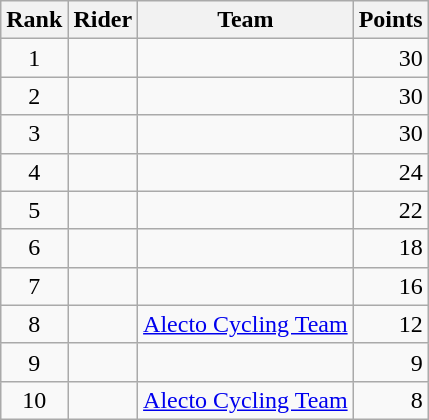<table class="wikitable">
<tr>
<th scope="col">Rank</th>
<th scope="col">Rider</th>
<th scope="col">Team</th>
<th scope="col">Points</th>
</tr>
<tr>
<td style="text-align:center;">1</td>
<td>  </td>
<td></td>
<td style="text-align:right;">30</td>
</tr>
<tr>
<td style="text-align:center;">2</td>
<td></td>
<td></td>
<td style="text-align:right;">30</td>
</tr>
<tr>
<td style="text-align:center;">3</td>
<td></td>
<td></td>
<td style="text-align:right;">30</td>
</tr>
<tr>
<td style="text-align:center;">4</td>
<td></td>
<td></td>
<td style="text-align:right;">24</td>
</tr>
<tr>
<td style="text-align:center;">5</td>
<td></td>
<td></td>
<td style="text-align:right;">22</td>
</tr>
<tr>
<td style="text-align:center;">6</td>
<td>  </td>
<td></td>
<td style="text-align:right;">18</td>
</tr>
<tr>
<td style="text-align:center;">7</td>
<td></td>
<td></td>
<td style="text-align:right;">16</td>
</tr>
<tr>
<td style="text-align:center;">8</td>
<td></td>
<td><a href='#'>Alecto Cycling Team</a></td>
<td style="text-align:right;">12</td>
</tr>
<tr>
<td style="text-align:center;">9</td>
<td> </td>
<td></td>
<td style="text-align:right;">9</td>
</tr>
<tr>
<td style="text-align:center;">10</td>
<td></td>
<td><a href='#'>Alecto Cycling Team</a></td>
<td style="text-align:right;">8</td>
</tr>
</table>
